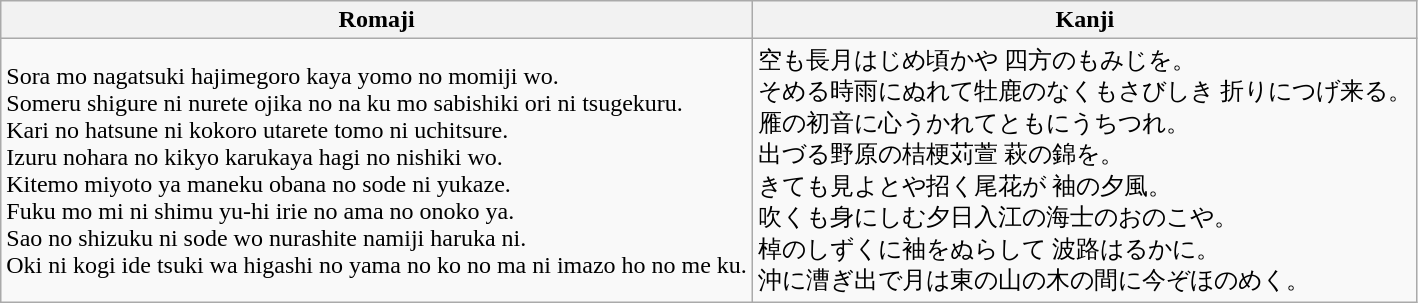<table class="wikitable">
<tr>
<th>Romaji</th>
<th>Kanji</th>
</tr>
<tr>
<td>Sora mo nagatsuki hajimegoro kaya yomo no momiji wo.<br>Someru shigure ni nurete ojika no na ku mo sabishiki ori ni tsugekuru.<br>Kari no hatsune ni kokoro utarete tomo ni uchitsure.<br>Izuru nohara no kikyo karukaya hagi no nishiki wo.<br>Kitemo miyoto ya maneku obana no sode ni yukaze.<br>Fuku mo mi ni shimu yu-hi irie no ama no onoko ya.<br>Sao no shizuku ni sode wo nurashite namiji haruka ni.<br>Oki ni kogi ide tsuki wa higashi no yama no ko no ma ni imazo ho no me ku.</td>
<td>空も長月はじめ頃かや 四方のもみじを。<br>そめる時雨にぬれて牡鹿のなくもさびしき 折りにつげ来る。<br>雁の初音に心うかれてともにうちつれ。<br>出づる野原の桔梗苅萱 萩の錦を。<br>きても見よとや招く尾花が 袖の夕風。<br>吹くも身にしむ夕日入江の海士のおのこや。<br>棹のしずくに袖をぬらして 波路はるかに。<br>沖に漕ぎ出で月は東の山の木の間に今ぞほのめく。</td>
</tr>
</table>
